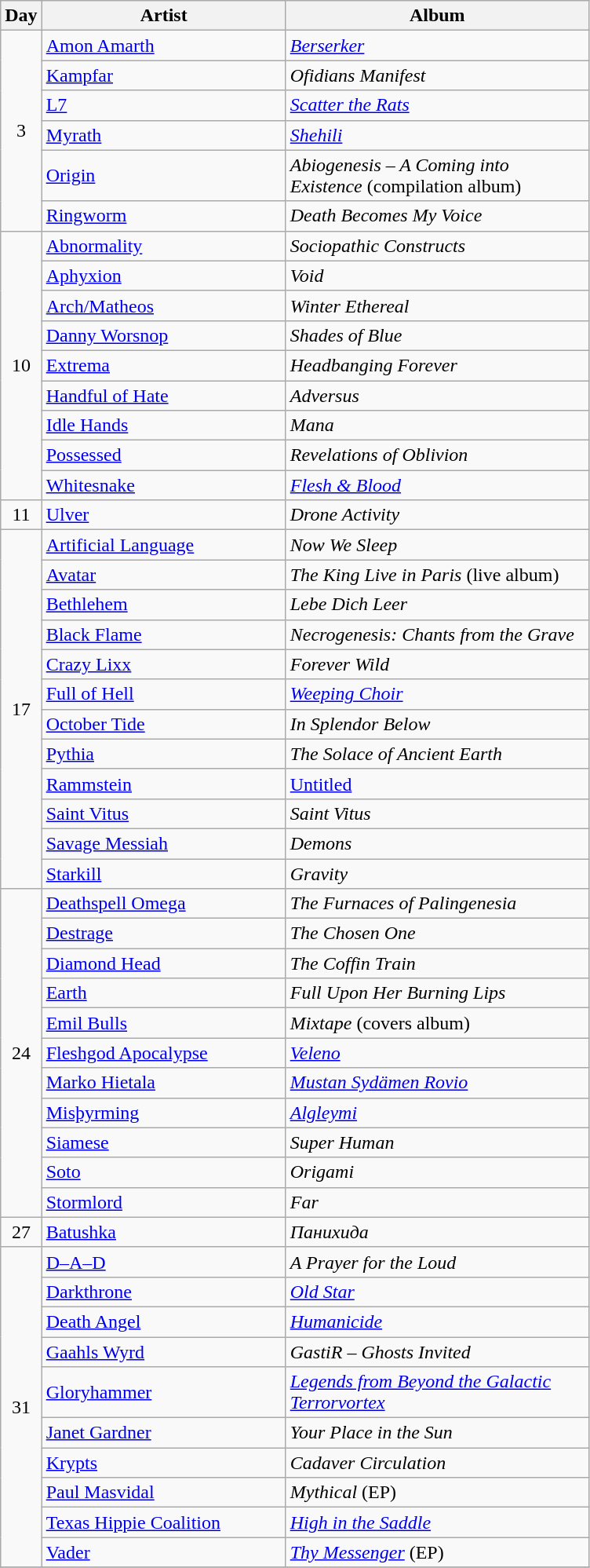<table class="wikitable">
<tr>
<th style="width:20px;">Day</th>
<th style="width:200px;">Artist</th>
<th style="width:250px;">Album</th>
</tr>
<tr>
<td style="text-align:center;" rowspan="6">3</td>
<td><a href='#'>Amon Amarth</a></td>
<td><em><a href='#'>Berserker</a></em></td>
</tr>
<tr>
<td><a href='#'>Kampfar</a></td>
<td><em>Ofidians Manifest</em></td>
</tr>
<tr>
<td><a href='#'>L7</a></td>
<td><em><a href='#'>Scatter the Rats</a></em></td>
</tr>
<tr>
<td><a href='#'>Myrath</a></td>
<td><em><a href='#'>Shehili</a></em></td>
</tr>
<tr>
<td><a href='#'>Origin</a></td>
<td><em>Abiogenesis – A Coming into Existence</em> (compilation album)</td>
</tr>
<tr>
<td><a href='#'>Ringworm</a></td>
<td><em>Death Becomes My Voice</em></td>
</tr>
<tr>
<td style="text-align:center;" rowspan="9">10</td>
<td><a href='#'>Abnormality</a></td>
<td><em>Sociopathic Constructs</em></td>
</tr>
<tr>
<td><a href='#'>Aphyxion</a></td>
<td><em>Void</em></td>
</tr>
<tr>
<td><a href='#'>Arch/Matheos</a></td>
<td><em>Winter Ethereal</em></td>
</tr>
<tr>
<td><a href='#'>Danny Worsnop</a></td>
<td><em>Shades of Blue</em></td>
</tr>
<tr>
<td><a href='#'>Extrema</a></td>
<td><em>Headbanging Forever</em></td>
</tr>
<tr>
<td><a href='#'>Handful of Hate</a></td>
<td><em>Adversus</em></td>
</tr>
<tr>
<td><a href='#'>Idle Hands</a></td>
<td><em>Mana</em></td>
</tr>
<tr>
<td><a href='#'>Possessed</a></td>
<td><em>Revelations of Oblivion</em></td>
</tr>
<tr>
<td><a href='#'>Whitesnake</a></td>
<td><em><a href='#'>Flesh & Blood</a></em></td>
</tr>
<tr>
<td style="text-align:center;" rowspan="1">11</td>
<td><a href='#'>Ulver</a></td>
<td><em>Drone Activity</em></td>
</tr>
<tr>
<td rowspan="12" style="text-align:center;">17</td>
<td><a href='#'>Artificial Language</a></td>
<td><em>Now We Sleep</em></td>
</tr>
<tr>
<td><a href='#'>Avatar</a></td>
<td><em>The King Live in Paris</em> (live album)</td>
</tr>
<tr>
<td><a href='#'>Bethlehem</a></td>
<td><em>Lebe Dich Leer</em></td>
</tr>
<tr>
<td><a href='#'>Black Flame</a></td>
<td><em>Necrogenesis: Chants from the Grave</em></td>
</tr>
<tr>
<td><a href='#'>Crazy Lixx</a></td>
<td><em>Forever Wild</em></td>
</tr>
<tr>
<td><a href='#'>Full of Hell</a></td>
<td><em><a href='#'>Weeping Choir</a></em></td>
</tr>
<tr>
<td><a href='#'>October Tide</a></td>
<td><em>In Splendor Below</em></td>
</tr>
<tr>
<td><a href='#'>Pythia</a></td>
<td><em>The Solace of Ancient Earth</em></td>
</tr>
<tr>
<td><a href='#'>Rammstein</a></td>
<td><a href='#'>Untitled</a></td>
</tr>
<tr>
<td><a href='#'>Saint Vitus</a></td>
<td><em>Saint Vitus</em></td>
</tr>
<tr>
<td><a href='#'>Savage Messiah</a></td>
<td><em>Demons</em></td>
</tr>
<tr>
<td><a href='#'>Starkill</a></td>
<td><em>Gravity</em></td>
</tr>
<tr>
<td style="text-align:center;" rowspan="11">24</td>
<td><a href='#'>Deathspell Omega</a></td>
<td><em>The Furnaces of Palingenesia</em></td>
</tr>
<tr>
<td><a href='#'>Destrage</a></td>
<td><em>The Chosen One</em></td>
</tr>
<tr>
<td><a href='#'>Diamond Head</a></td>
<td><em>The Coffin Train</em></td>
</tr>
<tr>
<td><a href='#'>Earth</a></td>
<td><em>Full Upon Her Burning Lips</em></td>
</tr>
<tr>
<td><a href='#'>Emil Bulls</a></td>
<td><em>Mixtape</em> (covers album)</td>
</tr>
<tr>
<td><a href='#'>Fleshgod Apocalypse</a></td>
<td><em><a href='#'>Veleno</a></em></td>
</tr>
<tr>
<td><a href='#'>Marko Hietala</a></td>
<td><em><a href='#'>Mustan Sydämen Rovio</a></em></td>
</tr>
<tr>
<td><a href='#'>Misþyrming</a></td>
<td><em><a href='#'>Algleymi</a></em></td>
</tr>
<tr>
<td><a href='#'>Siamese</a></td>
<td><em>Super Human</em></td>
</tr>
<tr>
<td><a href='#'>Soto</a></td>
<td><em>Origami</em></td>
</tr>
<tr>
<td><a href='#'>Stormlord</a></td>
<td><em>Far</em></td>
</tr>
<tr>
<td style="text-align:center;" rowspan="1">27</td>
<td><a href='#'>Batushka</a></td>
<td><em>Панихида</em></td>
</tr>
<tr>
<td style="text-align:center;" rowspan="10">31</td>
<td><a href='#'>D–A–D</a></td>
<td><em>A Prayer for the Loud</em></td>
</tr>
<tr>
<td><a href='#'>Darkthrone</a></td>
<td><em><a href='#'>Old Star</a></em></td>
</tr>
<tr>
<td><a href='#'>Death Angel</a></td>
<td><em><a href='#'>Humanicide</a></em></td>
</tr>
<tr>
<td><a href='#'>Gaahls Wyrd</a></td>
<td><em>GastiR – Ghosts Invited</em></td>
</tr>
<tr>
<td><a href='#'>Gloryhammer</a></td>
<td><em><a href='#'>Legends from Beyond the Galactic Terrorvortex</a></em></td>
</tr>
<tr>
<td><a href='#'>Janet Gardner</a></td>
<td><em>Your Place in the Sun</em></td>
</tr>
<tr>
<td><a href='#'>Krypts</a></td>
<td><em>Cadaver Circulation</em></td>
</tr>
<tr>
<td><a href='#'>Paul Masvidal</a></td>
<td><em>Mythical</em> (EP)</td>
</tr>
<tr>
<td><a href='#'>Texas Hippie Coalition</a></td>
<td><em><a href='#'>High in the Saddle</a></em></td>
</tr>
<tr>
<td><a href='#'>Vader</a></td>
<td><em><a href='#'>Thy Messenger</a></em> (EP)</td>
</tr>
<tr>
</tr>
</table>
